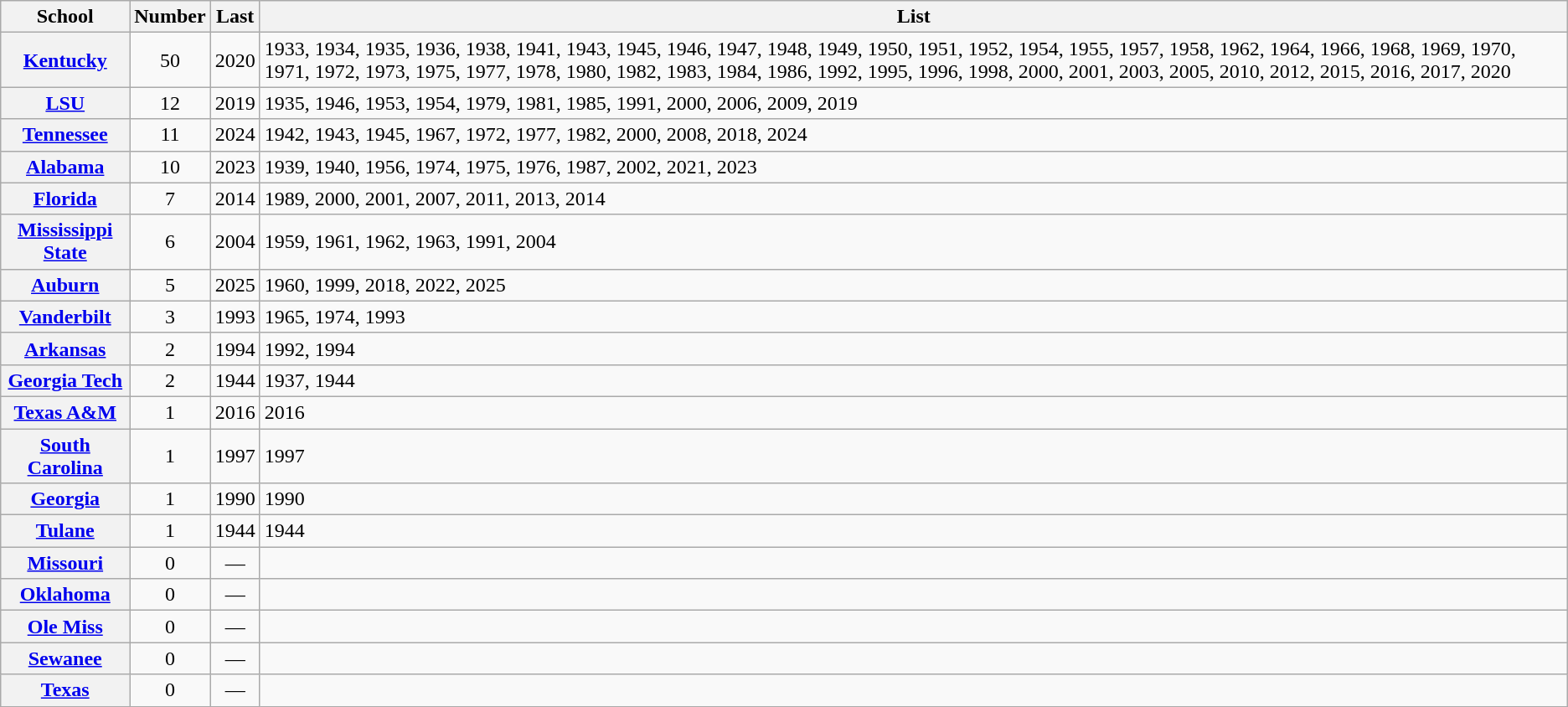<table class="wikitable sortable">
<tr>
<th>School</th>
<th>Number</th>
<th>Last</th>
<th>List</th>
</tr>
<tr>
<th><a href='#'>Kentucky</a></th>
<td align=center>50</td>
<td align=center>2020</td>
<td>1933, 1934, 1935, 1936, 1938, 1941, 1943, 1945, 1946, 1947, 1948, 1949, 1950, 1951, 1952, 1954, 1955, 1957, 1958, 1962, 1964, 1966, 1968, 1969, 1970, 1971, 1972, 1973, 1975, 1977, 1978, 1980, 1982, 1983, 1984, 1986, 1992, 1995, 1996, 1998, 2000, 2001, 2003, 2005, 2010, 2012, 2015, 2016, 2017, 2020</td>
</tr>
<tr>
<th><a href='#'>LSU</a></th>
<td align=center>12</td>
<td align=center>2019</td>
<td>1935, 1946, 1953, 1954, 1979, 1981, 1985, 1991, 2000, 2006, 2009, 2019</td>
</tr>
<tr>
<th><a href='#'>Tennessee</a></th>
<td align=center>11</td>
<td align=center>2024</td>
<td>1942, 1943, 1945, 1967, 1972, 1977, 1982, 2000, 2008, 2018, 2024</td>
</tr>
<tr>
<th><a href='#'>Alabama</a></th>
<td align=center>10</td>
<td align=center>2023</td>
<td>1939, 1940, 1956, 1974, 1975, 1976, 1987, 2002, 2021, 2023</td>
</tr>
<tr>
<th><a href='#'>Florida</a></th>
<td align=center>7</td>
<td align=center>2014</td>
<td>1989, 2000, 2001, 2007, 2011, 2013, 2014</td>
</tr>
<tr>
<th><a href='#'>Mississippi State</a></th>
<td align=center>6</td>
<td align=center>2004</td>
<td>1959, 1961, 1962, 1963, 1991, 2004</td>
</tr>
<tr>
<th><a href='#'>Auburn</a></th>
<td align=center>5</td>
<td align=center>2025</td>
<td>1960, 1999, 2018, 2022, 2025</td>
</tr>
<tr>
<th><a href='#'>Vanderbilt</a></th>
<td align=center>3</td>
<td align=center>1993</td>
<td>1965, 1974, 1993</td>
</tr>
<tr>
<th><a href='#'>Arkansas</a></th>
<td align=center>2</td>
<td align=center>1994</td>
<td>1992, 1994</td>
</tr>
<tr>
<th><a href='#'>Georgia Tech</a></th>
<td align=center>2</td>
<td align=center>1944</td>
<td>1937, 1944</td>
</tr>
<tr>
<th><a href='#'>Texas A&M</a></th>
<td align=center>1</td>
<td align=center>2016</td>
<td>2016</td>
</tr>
<tr>
<th><a href='#'>South Carolina</a></th>
<td align=center>1</td>
<td align=center>1997</td>
<td>1997</td>
</tr>
<tr>
<th><a href='#'>Georgia</a></th>
<td align=center>1</td>
<td align=center>1990</td>
<td>1990</td>
</tr>
<tr>
<th><a href='#'>Tulane</a></th>
<td align=center>1</td>
<td align=center>1944</td>
<td>1944</td>
</tr>
<tr>
<th><a href='#'>Missouri</a></th>
<td align=center>0</td>
<td align=center>—</td>
<td></td>
</tr>
<tr>
<th><a href='#'>Oklahoma</a></th>
<td align=center>0</td>
<td align=center>—</td>
<td></td>
</tr>
<tr>
<th><a href='#'>Ole Miss</a></th>
<td align=center>0</td>
<td align=center>—</td>
<td></td>
</tr>
<tr>
<th><a href='#'>Sewanee</a></th>
<td align=center>0</td>
<td align=center>—</td>
<td></td>
</tr>
<tr>
<th><a href='#'>Texas</a></th>
<td align=center>0</td>
<td align=center>—</td>
<td></td>
</tr>
</table>
